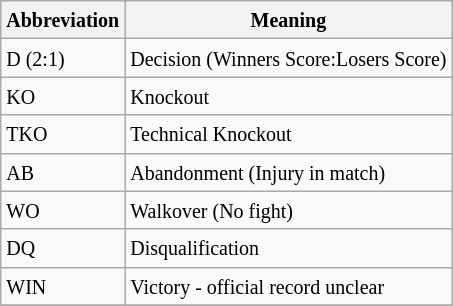<table class="wikitable">
<tr>
<th><small>Abbreviation</small></th>
<th><small>Meaning</small></th>
</tr>
<tr>
<td><small>D (2:1)</small></td>
<td><small>Decision (Winners Score:Losers Score)</small></td>
</tr>
<tr>
<td><small>KO</small></td>
<td><small>Knockout</small></td>
</tr>
<tr>
<td><small>TKO</small></td>
<td><small>Technical Knockout</small></td>
</tr>
<tr>
<td><small>AB</small></td>
<td><small>Abandonment (Injury in match)</small></td>
</tr>
<tr>
<td><small>WO</small></td>
<td><small>Walkover (No fight)</small></td>
</tr>
<tr>
<td><small>DQ</small></td>
<td><small>Disqualification</small></td>
</tr>
<tr>
<td><small>WIN</small></td>
<td><small>Victory - official record unclear</small></td>
</tr>
<tr>
</tr>
</table>
